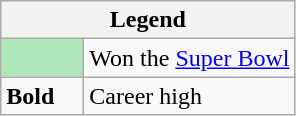<table class="wikitable">
<tr>
<th colspan="2">Legend</th>
</tr>
<tr>
<td style="background:#afe6ba; width:3em;"></td>
<td>Won the <a href='#'>Super Bowl</a></td>
</tr>
<tr>
<td><strong>Bold</strong></td>
<td>Career high</td>
</tr>
</table>
